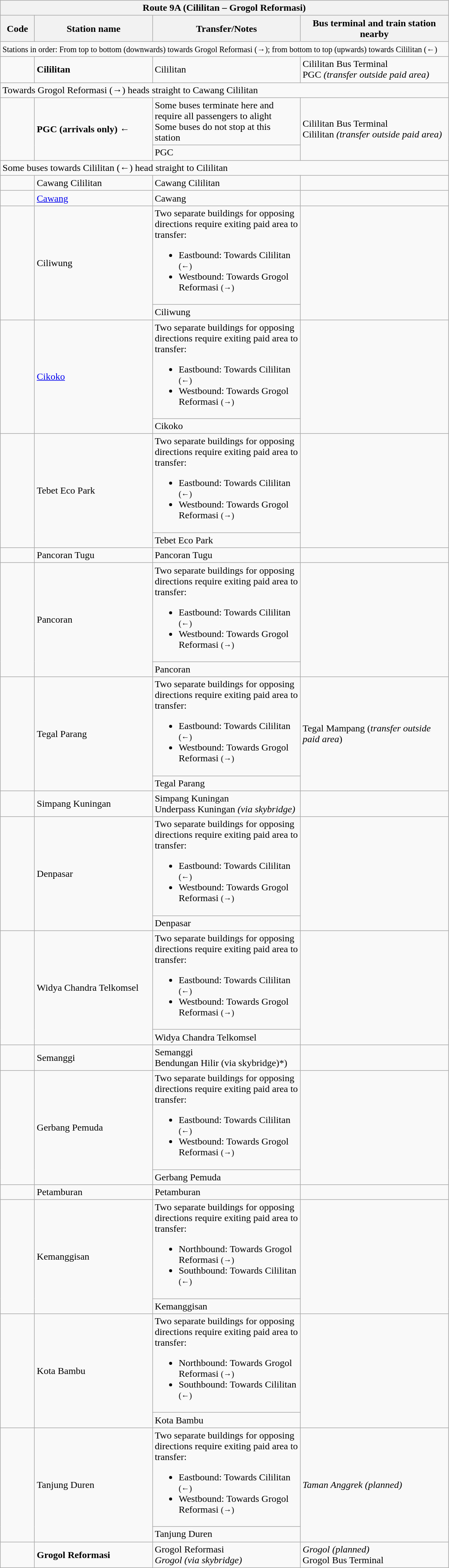<table class="wikitable" style="font-size:100%">
<tr>
<th colspan="4" align="left"> Route 9A (Cililitan – Grogol Reformasi)</th>
</tr>
<tr>
<th width="50">Code</th>
<th width="190">Station name</th>
<th width="240">Transfer/Notes</th>
<th width="240">Bus terminal and train station nearby</th>
</tr>
<tr>
<td colspan="4"><small>Stations in order: From top to bottom (downwards) towards Grogol Reformasi (→); from bottom to top (upwards) towards Cililitan (←)</small></td>
</tr>
<tr>
<td align="center"><strong></strong></td>
<td><strong>Cililitan</strong></td>
<td>  Cililitan</td>
<td> Cililitan Bus Terminal<br> PGC <em>(transfer outside paid area)</em></td>
</tr>
<tr>
<td colspan="4">Towards Grogol Reformasi (→) heads straight to Cawang Cililitan</td>
</tr>
<tr>
<td rowspan="2" align="center"><strong></strong></td>
<td rowspan="2"><strong>PGC (arrivals only) ←</strong></td>
<td>Some buses terminate here and require all passengers to alight<br>Some buses do not stop at this station</td>
<td rowspan="2"> Cililitan Bus Terminal<br>   Cililitan <em>(transfer outside paid area)</em></td>
</tr>
<tr>
<td> PGC</td>
</tr>
<tr>
<td colspan="4">Some buses towards Cililitan (←) head straight to Cililitan</td>
</tr>
<tr>
<td align="center"><strong></strong><br><strong></strong></td>
<td>Cawang Cililitan</td>
<td>  Cawang Cililitan</td>
<td></td>
</tr>
<tr>
<td align="center"><strong></strong><br><strong></strong></td>
<td><a href='#'>Cawang</a></td>
<td>    Cawang</td>
<td>  </td>
</tr>
<tr>
<td rowspan="2" align="center"><strong></strong></td>
<td rowspan="2">Ciliwung</td>
<td>Two separate buildings for opposing directions require exiting paid area to transfer:<br><ul><li>Eastbound: Towards Cililitan <small>(←)</small></li><li>Westbound: Towards Grogol Reformasi <small>(→)</small></li></ul></td>
<td rowspan="2">  </td>
</tr>
<tr>
<td>  Ciliwung</td>
</tr>
<tr>
<td rowspan="2" align="center"><strong></strong></td>
<td rowspan="2"><a href='#'>Cikoko</a></td>
<td>Two separate buildings for opposing directions require exiting paid area to transfer:<br><ul><li>Eastbound: Towards Cililitan <small>(←)</small></li><li>Westbound: Towards Grogol Reformasi <small>(→)</small></li></ul></td>
<td rowspan="2"> <br>  </td>
</tr>
<tr>
<td>  Cikoko</td>
</tr>
<tr>
<td rowspan="2" align="center"><strong></strong></td>
<td rowspan="2">Tebet Eco Park</td>
<td>Two separate buildings for opposing directions require exiting paid area to transfer:<br><ul><li>Eastbound: Towards Cililitan <small>(←)</small></li><li>Westbound: Towards Grogol Reformasi <small>(→)</small></li></ul></td>
<td rowspan="2"></td>
</tr>
<tr>
<td>  Tebet Eco Park</td>
</tr>
<tr>
<td align="center"><strong></strong></td>
<td>Pancoran Tugu</td>
<td>  Pancoran Tugu</td>
<td></td>
</tr>
<tr>
<td rowspan="2" align="center"><strong></strong></td>
<td rowspan="2">Pancoran</td>
<td>Two separate buildings for opposing directions require exiting paid area to transfer:<br><ul><li>Eastbound: Towards Cililitan <small>(←)</small></li><li>Westbound: Towards Grogol Reformasi <small>(→)</small></li></ul></td>
<td rowspan="2">  </td>
</tr>
<tr>
<td>   Pancoran</td>
</tr>
<tr>
<td rowspan="2" align="center"><strong></strong></td>
<td rowspan="2">Tegal Parang</td>
<td>Two separate buildings for opposing directions require exiting paid area to transfer:<br><ul><li>Eastbound: Towards Cililitan <small>(←)</small></li><li>Westbound: Towards Grogol Reformasi <small>(→)</small></li></ul></td>
<td rowspan="2">     Tegal Mampang (<em>transfer outside paid area</em>)</td>
</tr>
<tr>
<td>  Tegal Parang</td>
</tr>
<tr>
<td align="center"><strong></strong></td>
<td>Simpang Kuningan</td>
<td>    Simpang Kuningan<br>    Underpass Kuningan <em>(via skybridge)</em></td>
<td></td>
</tr>
<tr>
<td rowspan="2" align="center"><strong></strong></td>
<td rowspan="2">Denpasar</td>
<td>Two separate buildings for opposing directions require exiting paid area to transfer:<br><ul><li>Eastbound: Towards Cililitan <small>(←)</small></li><li>Westbound: Towards Grogol Reformasi <small>(→)</small></li></ul></td>
<td rowspan="2"></td>
</tr>
<tr>
<td>   Denpasar</td>
</tr>
<tr>
<td rowspan="2" align="center"><strong></strong></td>
<td rowspan="2">Widya Chandra Telkomsel</td>
<td>Two separate buildings for opposing directions require exiting paid area to transfer:<br><ul><li>Eastbound: Towards Cililitan <small>(←)</small></li><li>Westbound: Towards Grogol Reformasi <small>(→)</small></li></ul></td>
<td rowspan="2"></td>
</tr>
<tr>
<td>   Widya Chandra Telkomsel</td>
</tr>
<tr>
<td align="center"><strong></strong></td>
<td>Semanggi</td>
<td>   Semanggi <br> Bendungan Hilir (via skybridge)*)</td>
<td></td>
</tr>
<tr>
<td rowspan="2" align="center"><strong></strong></td>
<td rowspan="2">Gerbang Pemuda</td>
<td>Two separate buildings for opposing directions require exiting paid area to transfer:<br><ul><li>Eastbound: Towards Cililitan <small>(←)</small></li><li>Westbound: Towards Grogol Reformasi <small>(→)</small></li></ul></td>
<td rowspan="2"></td>
</tr>
<tr>
<td>   Gerbang Pemuda</td>
</tr>
<tr>
<td align="center"><strong></strong></td>
<td>Petamburan</td>
<td>   Petamburan</td>
<td></td>
</tr>
<tr>
<td rowspan="2" align="center"><strong></strong></td>
<td rowspan="2">Kemanggisan</td>
<td>Two separate buildings for opposing directions require exiting paid area to transfer:<br><ul><li>Northbound: Towards Grogol Reformasi <small>(→)</small></li><li>Southbound: Towards Cililitan <small>(←)</small></li></ul></td>
<td rowspan="2"></td>
</tr>
<tr>
<td>   Kemanggisan</td>
</tr>
<tr>
<td rowspan="2" align="center"><strong></strong></td>
<td rowspan="2">Kota Bambu</td>
<td>Two separate buildings for opposing directions require exiting paid area to transfer:<br><ul><li>Northbound: Towards Grogol Reformasi <small>(→)</small></li><li>Southbound: Towards Cililitan <small>(←)</small></li></ul></td>
<td rowspan="2"></td>
</tr>
<tr>
<td>   Kota Bambu</td>
</tr>
<tr>
<td rowspan="2" align="center"><strong></strong><br><strong></strong></td>
<td rowspan="2">Tanjung Duren</td>
<td>Two separate buildings for opposing directions require exiting paid area to transfer:<br><ul><li>Eastbound: Towards Cililitan <small>(←)</small></li><li>Westbound: Towards Grogol Reformasi <small>(→)</small></li></ul></td>
<td rowspan="2"> <em>Taman Anggrek (planned)</em></td>
</tr>
<tr>
<td>   Tanjung Duren</td>
</tr>
<tr>
<td align="center"><strong></strong><br><strong></strong></td>
<td><strong>Grogol Reformasi</strong></td>
<td>   Grogol Reformasi<br>  <em>Grogol</em> <em>(via skybridge)</em></td>
<td> <em>Grogol (planned)</em><br> Grogol Bus Terminal</td>
</tr>
</table>
